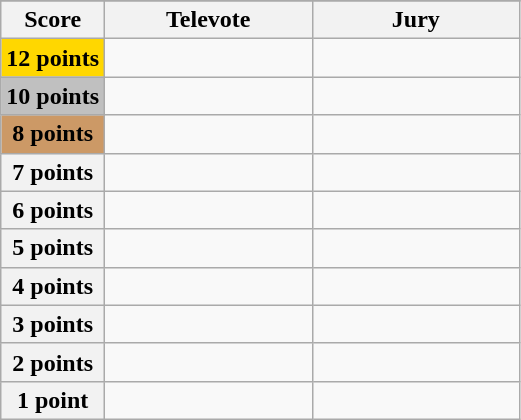<table class="wikitable">
<tr>
</tr>
<tr>
<th scope="col" width="20%">Score</th>
<th scope="col" width="40%">Televote</th>
<th scope="col" width="40%">Jury</th>
</tr>
<tr>
<th scope="row" style="background:gold">12 points</th>
<td></td>
<td></td>
</tr>
<tr>
<th scope="row" style="background:silver">10 points</th>
<td></td>
<td></td>
</tr>
<tr>
<th scope="row" style="background:#CC9966">8 points</th>
<td></td>
<td></td>
</tr>
<tr>
<th scope="row">7 points</th>
<td></td>
<td></td>
</tr>
<tr>
<th scope="row">6 points</th>
<td></td>
<td></td>
</tr>
<tr>
<th scope="row">5 points</th>
<td></td>
<td></td>
</tr>
<tr>
<th scope="row">4 points</th>
<td></td>
<td></td>
</tr>
<tr>
<th scope="row">3 points</th>
<td></td>
<td></td>
</tr>
<tr>
<th scope="row">2 points</th>
<td></td>
<td></td>
</tr>
<tr>
<th scope="row">1 point</th>
<td></td>
<td></td>
</tr>
</table>
